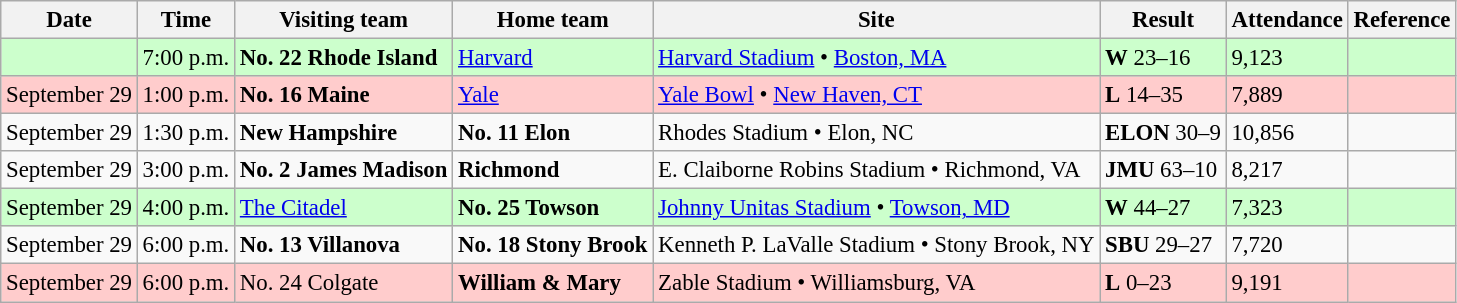<table class="wikitable" style="font-size:95%;">
<tr>
<th>Date</th>
<th>Time</th>
<th>Visiting team</th>
<th>Home team</th>
<th>Site</th>
<th>Result</th>
<th>Attendance</th>
<th class="unsortable">Reference</th>
</tr>
<tr bgcolor=#ccffcc>
<td></td>
<td>7:00 p.m.</td>
<td><strong>No. 22 Rhode Island</strong></td>
<td><a href='#'>Harvard</a></td>
<td><a href='#'>Harvard Stadium</a> • <a href='#'>Boston, MA</a></td>
<td><strong>W</strong> 23–16</td>
<td>9,123</td>
<td></td>
</tr>
<tr bgcolor=#ffcccc>
<td>September 29</td>
<td>1:00 p.m.</td>
<td><strong>No. 16 Maine</strong></td>
<td><a href='#'>Yale</a></td>
<td><a href='#'>Yale Bowl</a> • <a href='#'>New Haven, CT</a></td>
<td><strong>L</strong> 14–35</td>
<td>7,889</td>
<td></td>
</tr>
<tr bgcolor=>
<td>September 29</td>
<td>1:30 p.m.</td>
<td><strong>New Hampshire</strong></td>
<td><strong>No. 11 Elon</strong></td>
<td>Rhodes Stadium • Elon, NC</td>
<td><strong>ELON</strong> 30–9</td>
<td>10,856</td>
<td></td>
</tr>
<tr bgcolor=>
<td>September 29</td>
<td>3:00 p.m.</td>
<td><strong>No. 2 James Madison</strong></td>
<td><strong>Richmond</strong></td>
<td>E. Claiborne Robins Stadium • Richmond, VA</td>
<td><strong>JMU</strong> 63–10</td>
<td>8,217</td>
<td></td>
</tr>
<tr bgcolor=#ccffcc>
<td>September 29</td>
<td>4:00 p.m.</td>
<td><a href='#'>The Citadel</a></td>
<td><strong>No. 25 Towson</strong></td>
<td><a href='#'>Johnny Unitas Stadium</a> • <a href='#'>Towson, MD</a></td>
<td><strong>W</strong> 44–27</td>
<td>7,323</td>
<td></td>
</tr>
<tr bgcolor=>
<td>September 29</td>
<td>6:00 p.m.</td>
<td><strong>No. 13 Villanova</strong></td>
<td><strong>No. 18 Stony Brook</strong></td>
<td>Kenneth P. LaValle Stadium • Stony Brook, NY</td>
<td><strong>SBU</strong> 29–27</td>
<td>7,720</td>
<td></td>
</tr>
<tr bgcolor=#ffcccc>
<td>September 29</td>
<td>6:00 p.m.</td>
<td>No. 24 Colgate</td>
<td><strong>William & Mary</strong></td>
<td>Zable Stadium • Williamsburg, VA</td>
<td><strong>L</strong> 0–23</td>
<td>9,191</td>
<td></td>
</tr>
</table>
